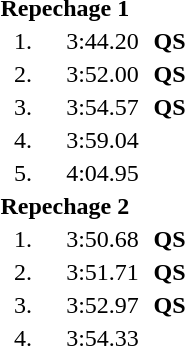<table style="text-align:center">
<tr>
<td colspan=4 align=left><strong>Repechage 1</strong></td>
</tr>
<tr>
<td width=30>1.</td>
<td align=left></td>
<td width=60>3:44.20</td>
<td><strong>QS</strong></td>
</tr>
<tr>
<td>2.</td>
<td align=left></td>
<td>3:52.00</td>
<td><strong>QS</strong></td>
</tr>
<tr>
<td>3.</td>
<td align=left></td>
<td>3:54.57</td>
<td><strong>QS</strong></td>
</tr>
<tr>
<td>4.</td>
<td align=left></td>
<td>3:59.04</td>
<td></td>
</tr>
<tr>
<td>5.</td>
<td align=left></td>
<td>4:04.95</td>
<td></td>
</tr>
<tr>
<td colspan=4 align=left><strong>Repechage 2</strong></td>
</tr>
<tr>
<td>1.</td>
<td align=left></td>
<td>3:50.68</td>
<td><strong>QS</strong></td>
</tr>
<tr>
<td>2.</td>
<td align=left></td>
<td>3:51.71</td>
<td><strong>QS</strong></td>
</tr>
<tr>
<td>3.</td>
<td align=left></td>
<td>3:52.97</td>
<td><strong>QS</strong></td>
</tr>
<tr>
<td>4.</td>
<td align=left></td>
<td>3:54.33</td>
<td></td>
</tr>
</table>
